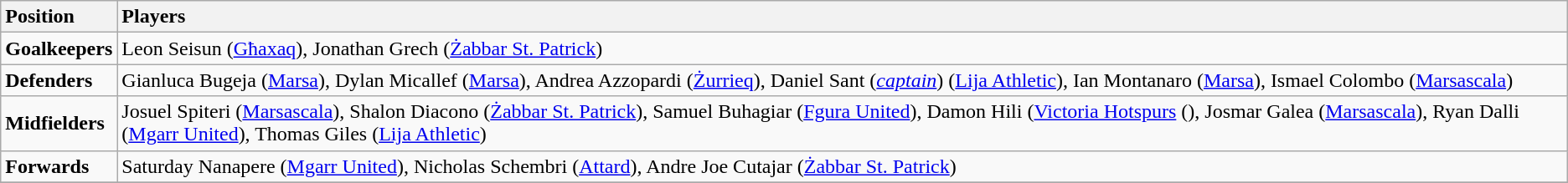<table class="wikitable" style="text-align: left;">
<tr>
<th style="text-align: left;">Position</th>
<th style="text-align: left;">Players</th>
</tr>
<tr>
<td><strong>Goalkeepers</strong></td>
<td>Leon Seisun (<a href='#'>Għaxaq</a>), Jonathan Grech (<a href='#'>Żabbar St. Patrick</a>)</td>
</tr>
<tr>
<td><strong>Defenders</strong></td>
<td>Gianluca Bugeja (<a href='#'>Marsa</a>), Dylan Micallef (<a href='#'>Marsa</a>), Andrea Azzopardi (<a href='#'>Żurrieq</a>), Daniel Sant (<em><a href='#'>captain</a></em>) (<a href='#'>Lija Athletic</a>), Ian Montanaro (<a href='#'>Marsa</a>), Ismael Colombo (<a href='#'>Marsascala</a>)</td>
</tr>
<tr>
<td><strong>Midfielders</strong></td>
<td>Josuel Spiteri (<a href='#'>Marsascala</a>), Shalon Diacono (<a href='#'>Żabbar St. Patrick</a>), Samuel Buhagiar (<a href='#'>Fgura United</a>), Damon Hili (<a href='#'>Victoria Hotspurs</a> (), Josmar Galea (<a href='#'>Marsascala</a>), Ryan Dalli (<a href='#'>Mgarr United</a>), Thomas Giles (<a href='#'>Lija Athletic</a>)</td>
</tr>
<tr>
<td><strong>Forwards</strong></td>
<td>Saturday Nanapere (<a href='#'>Mgarr United</a>), Nicholas Schembri (<a href='#'>Attard</a>), Andre Joe Cutajar (<a href='#'>Żabbar St. Patrick</a>)</td>
</tr>
<tr>
</tr>
</table>
